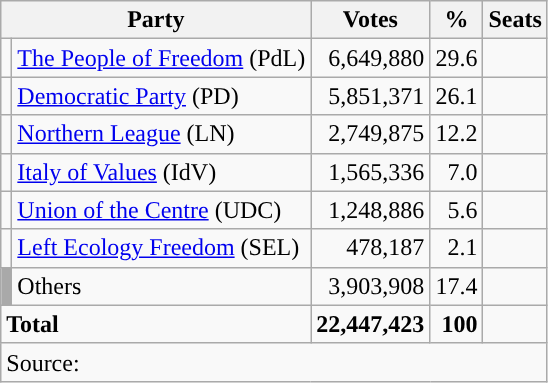<table class=wikitable style=text-align:right>
<tr>
<th colspan=2>Party</th>
<th>Votes</th>
<th>%</th>
<th>Seats</th>
</tr>
<tr>
<td style="background-color:"></td>
<td align=left><a href='#'>The People of Freedom</a> (PdL)</td>
<td>6,649,880</td>
<td>29.6</td>
<td></td>
</tr>
<tr>
<td style="background-color:"></td>
<td align=left><a href='#'>Democratic Party</a> (PD)</td>
<td>5,851,371</td>
<td>26.1</td>
<td></td>
</tr>
<tr>
<td style="background-color:"></td>
<td align=left><a href='#'>Northern League</a> (LN)</td>
<td>2,749,875</td>
<td>12.2</td>
<td></td>
</tr>
<tr>
<td style="background-color:"></td>
<td align=left><a href='#'>Italy of Values</a> (IdV)</td>
<td>1,565,336</td>
<td>7.0</td>
<td></td>
</tr>
<tr>
<td style="background-color:"></td>
<td align=left><a href='#'>Union of the Centre</a> (UDC)</td>
<td>1,248,886</td>
<td>5.6</td>
<td></td>
</tr>
<tr>
<td style="background-color:"></td>
<td align=left><a href='#'>Left Ecology Freedom</a> (SEL)</td>
<td>478,187</td>
<td>2.1</td>
<td></td>
</tr>
<tr>
<td style="background-color:darkgrey"></td>
<td align=left>Others</td>
<td>3,903,908</td>
<td>17.4</td>
<td></td>
</tr>
<tr>
<td colspan=2 align=left><strong>Total</strong></td>
<td><strong>22,447,423</strong></td>
<td><strong>100</strong></td>
<td></td>
</tr>
<tr>
<td align=left colspan=6>Source: </td>
</tr>
</table>
